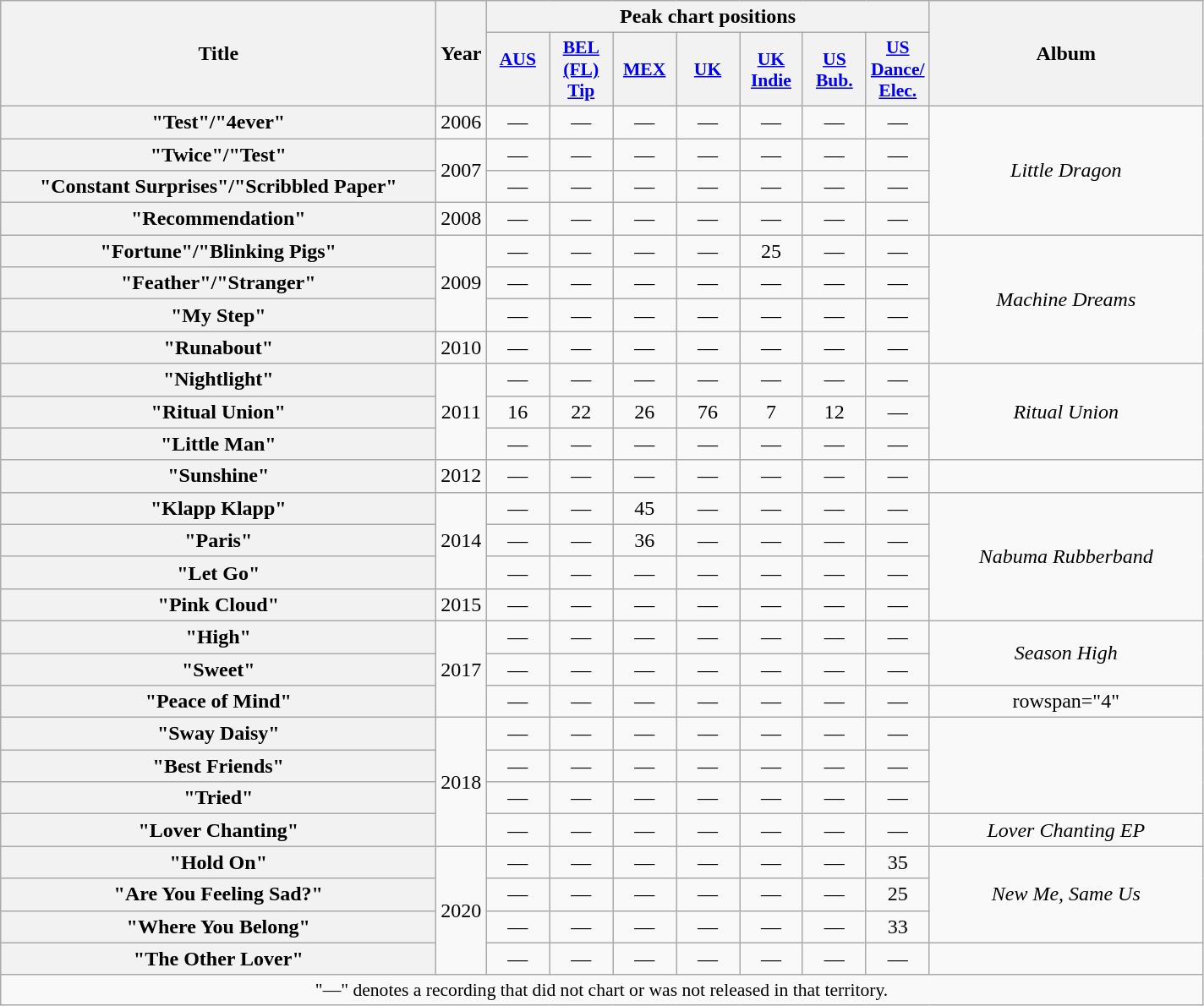<table class="wikitable plainrowheaders" style="text-align:center">
<tr>
<th scope="col" rowspan="2" style="width:21em;">Title</th>
<th scope="col" rowspan="2" style="width:1em;">Year</th>
<th scope="col" colspan="7">Peak chart positions</th>
<th scope="col" rowspan="2" style="width:13em;">Album</th>
</tr>
<tr>
<th scope="col" style="width:3em;font-size:90%;"><a href='#'>AUS<br></a><br></th>
<th scope="col" style="width:3em;font-size:90%;"><a href='#'>BEL<br>(FL)<br>Tip</a><br></th>
<th scope="col" style="width:3em;font-size:90%;"><a href='#'>MEX</a><br></th>
<th scope="col" style="width:3em;font-size:90%;"><a href='#'>UK</a><br></th>
<th scope="col" style="width:3em;font-size:90%;"><a href='#'>UK<br>Indie</a><br></th>
<th scope="col" style="width:3em;font-size:90%;"><a href='#'>US<br>Bub.</a><br></th>
<th scope="col" style="width:3em;font-size:90%;"><a href='#'>US<br>Dance/<br>Elec.</a><br></th>
</tr>
<tr>
<th scope="row">"Test"/"4ever"</th>
<td>2006</td>
<td>—</td>
<td>—</td>
<td>—</td>
<td>—</td>
<td>—</td>
<td>—</td>
<td>—</td>
<td rowspan="4"><em>Little Dragon</em></td>
</tr>
<tr>
<th scope="row">"Twice"/"Test"</th>
<td rowspan="2">2007</td>
<td>—</td>
<td>—</td>
<td>—</td>
<td>—</td>
<td>—</td>
<td>—</td>
<td>—</td>
</tr>
<tr>
<th scope="row">"Constant Surprises"/"Scribbled Paper"</th>
<td>—</td>
<td>—</td>
<td>—</td>
<td>—</td>
<td>—</td>
<td>—</td>
<td>—</td>
</tr>
<tr>
<th scope="row">"Recommendation"</th>
<td>2008</td>
<td>—</td>
<td>—</td>
<td>—</td>
<td>—</td>
<td>—</td>
<td>—</td>
<td>—</td>
</tr>
<tr>
<th scope="row">"Fortune"/"Blinking Pigs"</th>
<td rowspan="3">2009</td>
<td>—</td>
<td>—</td>
<td>—</td>
<td>—</td>
<td>25</td>
<td>—</td>
<td>—</td>
<td rowspan="4"><em>Machine Dreams</em></td>
</tr>
<tr>
<th scope="row">"Feather"/"Stranger"</th>
<td>—</td>
<td>—</td>
<td>—</td>
<td>—</td>
<td>—</td>
<td>—</td>
<td>—</td>
</tr>
<tr>
<th scope="row">"My Step"</th>
<td>—</td>
<td>—</td>
<td>—</td>
<td>—</td>
<td>—</td>
<td>—</td>
<td>—</td>
</tr>
<tr>
<th scope="row">"Runabout"</th>
<td>2010</td>
<td>—</td>
<td>—</td>
<td>—</td>
<td>—</td>
<td>—</td>
<td>—</td>
<td>—</td>
</tr>
<tr>
<th scope="row">"Nightlight"</th>
<td rowspan="3">2011</td>
<td>—</td>
<td>—</td>
<td>—</td>
<td>—</td>
<td>—</td>
<td>—</td>
<td>—</td>
<td rowspan="3"><em>Ritual Union</em></td>
</tr>
<tr>
<th scope="row">"Ritual Union"</th>
<td>16</td>
<td>22</td>
<td>26</td>
<td>76</td>
<td>7</td>
<td>12</td>
<td>—</td>
</tr>
<tr>
<th scope="row">"Little Man"</th>
<td>—</td>
<td>—</td>
<td>—</td>
<td>—</td>
<td>—</td>
<td>—</td>
<td>—</td>
</tr>
<tr>
<th scope="row">"Sunshine"</th>
<td>2012</td>
<td>—</td>
<td>—</td>
<td>—</td>
<td>—</td>
<td>—</td>
<td>—</td>
<td>—</td>
<td></td>
</tr>
<tr>
<th scope="row">"Klapp Klapp"</th>
<td rowspan="3">2014</td>
<td>—</td>
<td>—</td>
<td>45</td>
<td>—</td>
<td>—</td>
<td>—</td>
<td>—</td>
<td rowspan="4"><em>Nabuma Rubberband</em></td>
</tr>
<tr>
<th scope="row">"Paris"</th>
<td>—</td>
<td>—</td>
<td>36</td>
<td>—</td>
<td>—</td>
<td>—</td>
<td>—</td>
</tr>
<tr>
<th scope="row">"Let Go"</th>
<td>—</td>
<td>—</td>
<td>—</td>
<td>—</td>
<td>—</td>
<td>—</td>
<td>—</td>
</tr>
<tr>
<th scope="row">"Pink Cloud"</th>
<td>2015</td>
<td>—</td>
<td>—</td>
<td>—</td>
<td>—</td>
<td>—</td>
<td>—</td>
<td>—</td>
</tr>
<tr>
<th scope="row">"High"</th>
<td rowspan="3">2017</td>
<td>—</td>
<td>—</td>
<td>—</td>
<td>—</td>
<td>—</td>
<td>—</td>
<td>—</td>
<td rowspan="2"><em>Season High</em></td>
</tr>
<tr>
<th scope="row">"Sweet"</th>
<td>—</td>
<td>—</td>
<td>—</td>
<td>—</td>
<td>—</td>
<td>—</td>
<td>—</td>
</tr>
<tr>
<th scope="row">"Peace of Mind"<br></th>
<td>—</td>
<td>—</td>
<td>—</td>
<td>—</td>
<td>—</td>
<td>—</td>
<td>—</td>
<td>rowspan="4" </td>
</tr>
<tr>
<th scope="row">"Sway Daisy"</th>
<td rowspan="4">2018</td>
<td>—</td>
<td>—</td>
<td>—</td>
<td>—</td>
<td>—</td>
<td>—</td>
<td>—</td>
</tr>
<tr>
<th scope="row">"Best Friends"</th>
<td>—</td>
<td>—</td>
<td>—</td>
<td>—</td>
<td>—</td>
<td>—</td>
<td>—</td>
</tr>
<tr>
<th scope="row">"Tried"<br></th>
<td>—</td>
<td>—</td>
<td>—</td>
<td>—</td>
<td>—</td>
<td>—</td>
<td>—</td>
</tr>
<tr>
<th scope="row">"Lover Chanting"</th>
<td>—</td>
<td>—</td>
<td>—</td>
<td>—</td>
<td>—</td>
<td>—</td>
<td>—</td>
<td><em>Lover Chanting EP</em></td>
</tr>
<tr>
<th scope="row">"Hold On"</th>
<td rowspan="4">2020</td>
<td>—</td>
<td>—</td>
<td>—</td>
<td>—</td>
<td>—</td>
<td>—</td>
<td>35</td>
<td rowspan="3"><em>New Me, Same Us</em></td>
</tr>
<tr>
<th scope="row">"Are You Feeling Sad?"<br></th>
<td>—</td>
<td>—</td>
<td>—</td>
<td>—</td>
<td>—</td>
<td>—</td>
<td>25</td>
</tr>
<tr>
<th scope="row">"Where You Belong"</th>
<td>—</td>
<td>—</td>
<td>—</td>
<td>—</td>
<td>—</td>
<td>—</td>
<td>33</td>
</tr>
<tr>
<th scope="row">"The Other Lover"<br></th>
<td>—</td>
<td>—</td>
<td>—</td>
<td>—</td>
<td>—</td>
<td>—</td>
<td>—</td>
<td></td>
</tr>
<tr>
<td colspan="12" style="font-size:90%">"—" denotes a recording that did not chart or was not released in that territory.</td>
</tr>
</table>
